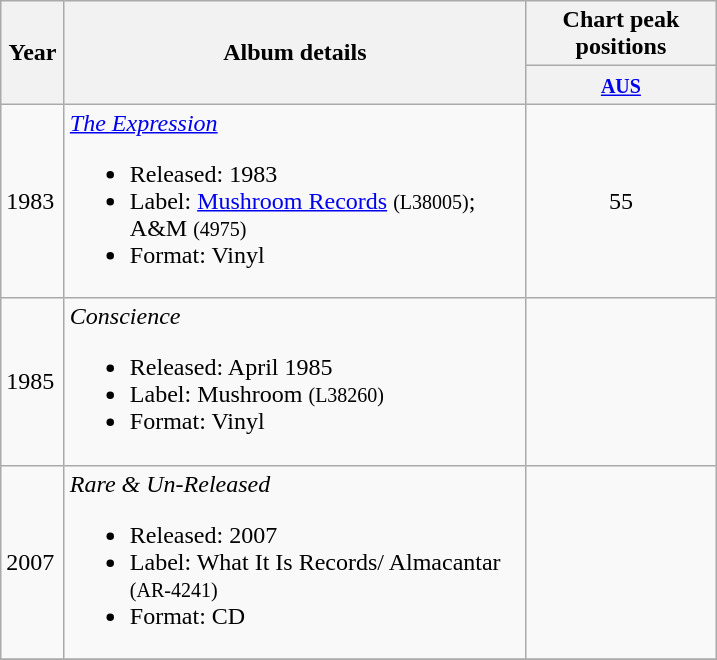<table class="wikitable" border="1">
<tr>
<th rowspan="2" width="35px">Year</th>
<th width="300px" rowspan="2">Album details</th>
<th width="120px" colspan="1">Chart peak positions</th>
</tr>
<tr>
<th width="30px"><small><a href='#'>AUS</a><br></small></th>
</tr>
<tr>
<td>1983</td>
<td><em><a href='#'>The Expression</a></em><br><ul><li>Released: 1983</li><li>Label: <a href='#'>Mushroom Records</a> <small>(L38005)</small>; A&M <small>(4975)</small></li><li>Format: Vinyl</li></ul></td>
<td style="text-align:center;">55</td>
</tr>
<tr>
<td>1985</td>
<td><em>Conscience</em><br><ul><li>Released: April 1985</li><li>Label: Mushroom <small>(L38260)</small></li><li>Format: Vinyl</li></ul></td>
<td style="text-align:center;"></td>
</tr>
<tr>
<td>2007</td>
<td><em>Rare & Un-Released</em><br><ul><li>Released: 2007</li><li>Label: What It Is Records/ Almacantar <small>(AR-4241)</small></li><li>Format: CD</li></ul></td>
<td style="text-align:center;"></td>
</tr>
<tr>
</tr>
</table>
